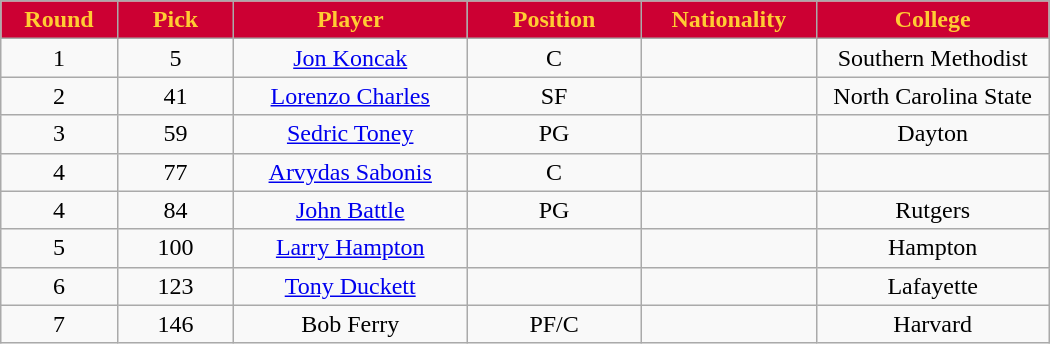<table class="wikitable sortable sortable">
<tr>
<th style="background:#C03; color:#FC3" width="10%">Round</th>
<th style="background:#C03; color:#FC3" width="10%">Pick</th>
<th style="background:#C03; color:#FC3" width="20%">Player</th>
<th style="background:#C03; color:#FC3" width="15%">Position</th>
<th style="background:#C03; color:#FC3" width="15%">Nationality</th>
<th style="background:#C03; color:#FC3" width="20%">College</th>
</tr>
<tr style="text-align: center">
<td>1</td>
<td>5</td>
<td><a href='#'>Jon Koncak</a></td>
<td>C</td>
<td></td>
<td>Southern Methodist</td>
</tr>
<tr style="text-align: center">
<td>2</td>
<td>41</td>
<td><a href='#'>Lorenzo Charles</a></td>
<td>SF</td>
<td></td>
<td>North Carolina State</td>
</tr>
<tr style="text-align: center">
<td>3</td>
<td>59</td>
<td><a href='#'>Sedric Toney</a></td>
<td>PG</td>
<td></td>
<td>Dayton</td>
</tr>
<tr style="text-align: center">
<td>4</td>
<td>77</td>
<td><a href='#'>Arvydas Sabonis</a></td>
<td>C</td>
<td></td>
<td></td>
</tr>
<tr style="text-align: center">
<td>4</td>
<td>84</td>
<td><a href='#'>John Battle</a></td>
<td>PG</td>
<td></td>
<td>Rutgers</td>
</tr>
<tr style="text-align: center">
<td>5</td>
<td>100</td>
<td><a href='#'>Larry Hampton</a></td>
<td></td>
<td></td>
<td>Hampton</td>
</tr>
<tr style="text-align: center">
<td>6</td>
<td>123</td>
<td><a href='#'>Tony Duckett</a></td>
<td></td>
<td></td>
<td>Lafayette</td>
</tr>
<tr style="text-align: center">
<td>7</td>
<td>146</td>
<td>Bob Ferry</td>
<td>PF/C</td>
<td></td>
<td>Harvard</td>
</tr>
</table>
